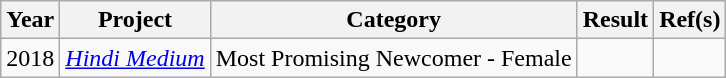<table class="wikitable style">
<tr>
<th>Year</th>
<th>Project</th>
<th>Category</th>
<th>Result</th>
<th>Ref(s)</th>
</tr>
<tr>
<td>2018</td>
<td><em><a href='#'>Hindi Medium</a></em></td>
<td>Most Promising Newcomer - Female</td>
<td></td>
<td></td>
</tr>
</table>
